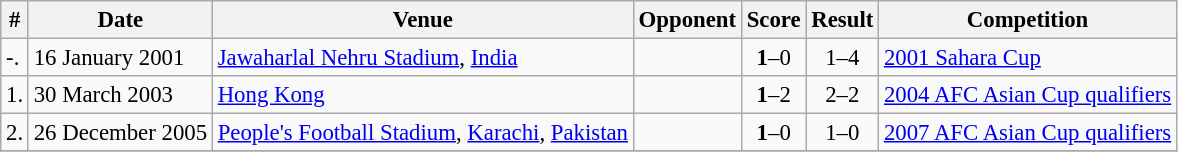<table class="wikitable" style="font-size:95%">
<tr>
<th>#</th>
<th>Date</th>
<th>Venue</th>
<th>Opponent</th>
<th>Score</th>
<th>Result</th>
<th>Competition</th>
</tr>
<tr>
<td>-.</td>
<td>16 January 2001</td>
<td><a href='#'>Jawaharlal Nehru Stadium</a>, <a href='#'>India</a></td>
<td></td>
<td style="text-align:center;"><strong>1</strong>–0</td>
<td style="text-align:center;">1–4</td>
<td><a href='#'>2001 Sahara Cup</a></td>
</tr>
<tr>
<td>1.</td>
<td>30 March 2003</td>
<td><a href='#'>Hong Kong</a></td>
<td></td>
<td style="text-align:center;"><strong>1</strong>–2</td>
<td style="text-align:center;">2–2</td>
<td><a href='#'>2004 AFC Asian Cup qualifiers</a></td>
</tr>
<tr>
<td>2.</td>
<td>26 December 2005</td>
<td><a href='#'>People's Football Stadium</a>, <a href='#'>Karachi</a>, <a href='#'>Pakistan</a></td>
<td></td>
<td style="text-align:center;"><strong>1</strong>–0</td>
<td style="text-align:center;">1–0</td>
<td><a href='#'>2007 AFC Asian Cup qualifiers</a></td>
</tr>
<tr>
</tr>
</table>
